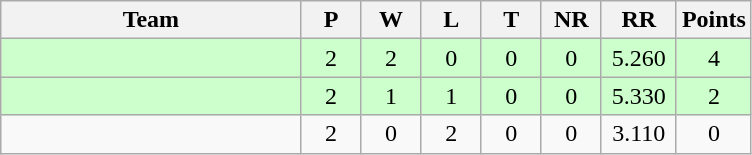<table class="wikitable" style="text-align: center;">
<tr>
<th style="width:40%;">Team</th>
<th style="width:8%;">P</th>
<th style="width:8%;">W</th>
<th style="width:8%;">L</th>
<th style="width:8%;">T</th>
<th style="width:8%;">NR</th>
<th style="width:10%;">RR</th>
<th style="width:10%;">Points</th>
</tr>
<tr style="background:#cfc;">
<td align=left></td>
<td>2</td>
<td>2</td>
<td>0</td>
<td>0</td>
<td>0</td>
<td>5.260</td>
<td>4</td>
</tr>
<tr style="background:#cfc;">
<td align=left></td>
<td>2</td>
<td>1</td>
<td>1</td>
<td>0</td>
<td>0</td>
<td>5.330</td>
<td>2</td>
</tr>
<tr>
<td align=left></td>
<td>2</td>
<td>0</td>
<td>2</td>
<td>0</td>
<td>0</td>
<td>3.110</td>
<td>0</td>
</tr>
</table>
